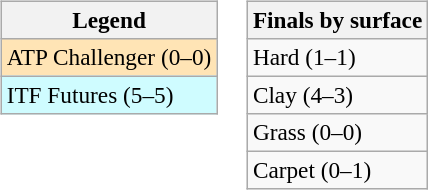<table>
<tr valign=top>
<td><br><table class=wikitable style=font-size:97%>
<tr>
<th>Legend</th>
</tr>
<tr bgcolor=moccasin>
<td>ATP Challenger (0–0)</td>
</tr>
<tr bgcolor=cffcff>
<td>ITF Futures (5–5)</td>
</tr>
</table>
</td>
<td><br><table class=wikitable style=font-size:97%>
<tr>
<th>Finals by surface</th>
</tr>
<tr>
<td>Hard (1–1)</td>
</tr>
<tr>
<td>Clay (4–3)</td>
</tr>
<tr>
<td>Grass (0–0)</td>
</tr>
<tr>
<td>Carpet (0–1)</td>
</tr>
</table>
</td>
</tr>
</table>
